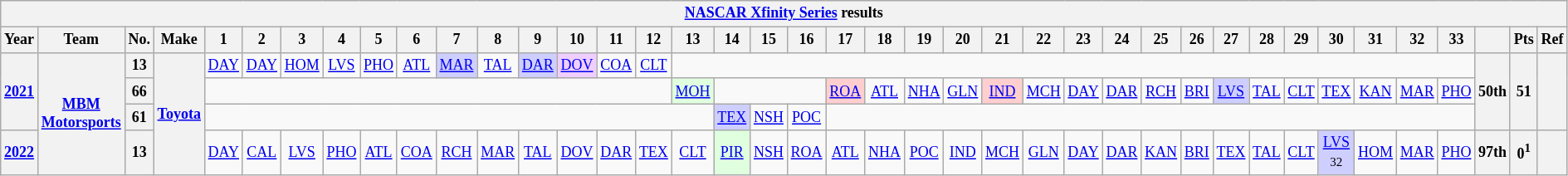<table class="wikitable" style="text-align:center; font-size:75%">
<tr>
<th colspan=40><a href='#'>NASCAR Xfinity Series</a> results</th>
</tr>
<tr>
<th>Year</th>
<th>Team</th>
<th>No.</th>
<th>Make</th>
<th>1</th>
<th>2</th>
<th>3</th>
<th>4</th>
<th>5</th>
<th>6</th>
<th>7</th>
<th>8</th>
<th>9</th>
<th>10</th>
<th>11</th>
<th>12</th>
<th>13</th>
<th>14</th>
<th>15</th>
<th>16</th>
<th>17</th>
<th>18</th>
<th>19</th>
<th>20</th>
<th>21</th>
<th>22</th>
<th>23</th>
<th>24</th>
<th>25</th>
<th>26</th>
<th>27</th>
<th>28</th>
<th>29</th>
<th>30</th>
<th>31</th>
<th>32</th>
<th>33</th>
<th></th>
<th>Pts</th>
<th>Ref</th>
</tr>
<tr>
<th rowspan=3><a href='#'>2021</a></th>
<th rowspan=4><a href='#'>MBM Motorsports</a></th>
<th>13</th>
<th rowspan=4><a href='#'>Toyota</a></th>
<td><a href='#'>DAY</a></td>
<td><a href='#'>DAY</a></td>
<td><a href='#'>HOM</a></td>
<td><a href='#'>LVS</a></td>
<td><a href='#'>PHO</a></td>
<td><a href='#'>ATL</a></td>
<td style="background:#CFCFFF;"><a href='#'>MAR</a><br></td>
<td><a href='#'>TAL</a></td>
<td style="background:#CFCFFF;"><a href='#'>DAR</a><br></td>
<td style="background:#EFCFFF;"><a href='#'>DOV</a><br></td>
<td><a href='#'>COA</a></td>
<td><a href='#'>CLT</a></td>
<td colspan=21></td>
<th rowspan=3>50th</th>
<th rowspan=3>51</th>
<th rowspan=3></th>
</tr>
<tr>
<th>66</th>
<td colspan=12></td>
<td style="background:#DFFFDF;"><a href='#'>MOH</a><br></td>
<td colspan=3></td>
<td style="background:#FFCFCF;"><a href='#'>ROA</a><br></td>
<td><a href='#'>ATL</a></td>
<td><a href='#'>NHA</a></td>
<td><a href='#'>GLN</a></td>
<td style="background:#FFCFCF;"><a href='#'>IND</a><br></td>
<td><a href='#'>MCH</a></td>
<td><a href='#'>DAY</a></td>
<td><a href='#'>DAR</a></td>
<td><a href='#'>RCH</a></td>
<td><a href='#'>BRI</a></td>
<td style="background:#CFCFFF;"><a href='#'>LVS</a><br></td>
<td><a href='#'>TAL</a></td>
<td><a href='#'>CLT</a></td>
<td><a href='#'>TEX</a></td>
<td><a href='#'>KAN</a></td>
<td><a href='#'>MAR</a></td>
<td><a href='#'>PHO</a></td>
</tr>
<tr>
<th>61</th>
<td colspan=13></td>
<td style="background:#CFCFFF;"><a href='#'>TEX</a><br></td>
<td><a href='#'>NSH</a></td>
<td><a href='#'>POC</a></td>
<td colspan=17></td>
</tr>
<tr>
<th><a href='#'>2022</a></th>
<th>13</th>
<td><a href='#'>DAY</a></td>
<td><a href='#'>CAL</a></td>
<td><a href='#'>LVS</a></td>
<td><a href='#'>PHO</a></td>
<td><a href='#'>ATL</a></td>
<td><a href='#'>COA</a></td>
<td><a href='#'>RCH</a></td>
<td><a href='#'>MAR</a></td>
<td><a href='#'>TAL</a></td>
<td><a href='#'>DOV</a></td>
<td><a href='#'>DAR</a></td>
<td><a href='#'>TEX</a></td>
<td><a href='#'>CLT</a></td>
<td style="background:#DFFFDF;"><a href='#'>PIR</a><br></td>
<td><a href='#'>NSH</a></td>
<td><a href='#'>ROA</a></td>
<td><a href='#'>ATL</a></td>
<td><a href='#'>NHA</a></td>
<td><a href='#'>POC</a></td>
<td><a href='#'>IND</a></td>
<td><a href='#'>MCH</a></td>
<td><a href='#'>GLN</a></td>
<td><a href='#'>DAY</a></td>
<td><a href='#'>DAR</a></td>
<td><a href='#'>KAN</a></td>
<td><a href='#'>BRI</a></td>
<td><a href='#'>TEX</a></td>
<td><a href='#'>TAL</a></td>
<td><a href='#'>CLT</a></td>
<td style="background:#CFCFFF;"><a href='#'>LVS</a><br><small>32</small></td>
<td><a href='#'>HOM</a></td>
<td><a href='#'>MAR</a></td>
<td><a href='#'>PHO</a></td>
<th>97th</th>
<th>0<sup>1</sup></th>
<th></th>
</tr>
</table>
